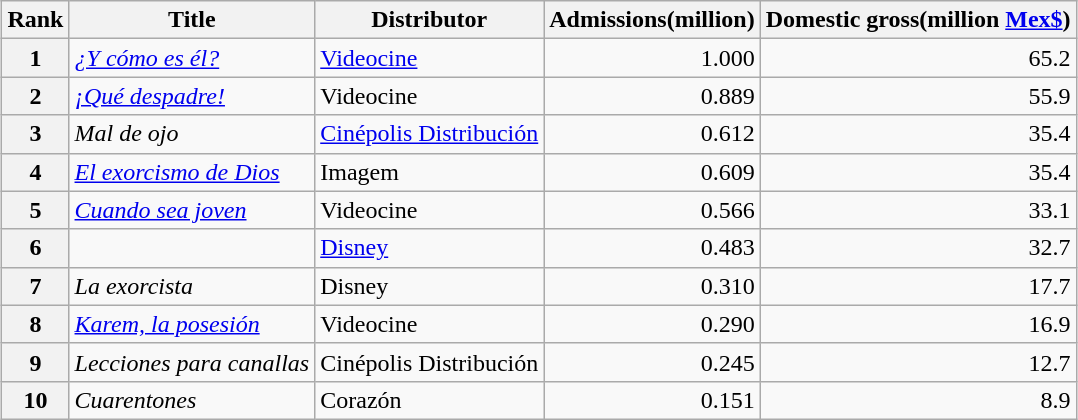<table class="wikitable" style="margin:1em auto;">
<tr>
<th>Rank</th>
<th>Title</th>
<th>Distributor</th>
<th>Admissions(million)</th>
<th>Domestic gross(million <a href='#'>Mex$</a>)</th>
</tr>
<tr>
<th align = "center">1</th>
<td><em><a href='#'>¿Y cómo es él?</a></em></td>
<td><a href='#'>Videocine</a></td>
<td align = "right">1.000</td>
<td align = "right">65.2</td>
</tr>
<tr>
<th align = "center">2</th>
<td><em><a href='#'>¡Qué despadre!</a></em></td>
<td>Videocine</td>
<td align = "right">0.889</td>
<td align = "right">55.9</td>
</tr>
<tr>
<th align = "center">3</th>
<td><em>Mal de ojo</em></td>
<td><a href='#'>Cinépolis Distribución</a></td>
<td align = "right">0.612</td>
<td align = "right">35.4</td>
</tr>
<tr>
<th align = "center">4</th>
<td><em><a href='#'>El exorcismo de Dios</a></em></td>
<td>Imagem</td>
<td align = "right">0.609</td>
<td align = "right">35.4</td>
</tr>
<tr>
<th align = "center">5</th>
<td><em><a href='#'>Cuando sea joven</a></em></td>
<td>Videocine</td>
<td align = "right">0.566</td>
<td align = "right">33.1</td>
</tr>
<tr>
<th align = "center">6</th>
<td><em></em></td>
<td><a href='#'>Disney</a></td>
<td align = "right">0.483</td>
<td align = "right">32.7</td>
</tr>
<tr>
<th align = "center">7</th>
<td><em>La exorcista</em></td>
<td>Disney</td>
<td align = "right">0.310</td>
<td align = "right">17.7</td>
</tr>
<tr>
<th align = "center">8</th>
<td><em><a href='#'>Karem, la posesión</a></em></td>
<td>Videocine</td>
<td align = "right">0.290</td>
<td align = "right">16.9</td>
</tr>
<tr>
<th align = "center">9</th>
<td><em>Lecciones para canallas</em></td>
<td>Cinépolis Distribución</td>
<td align = "right">0.245</td>
<td align = "right">12.7</td>
</tr>
<tr>
<th align = "center">10</th>
<td><em>Cuarentones</em></td>
<td>Corazón</td>
<td align = "right">0.151</td>
<td align = "right">8.9</td>
</tr>
</table>
